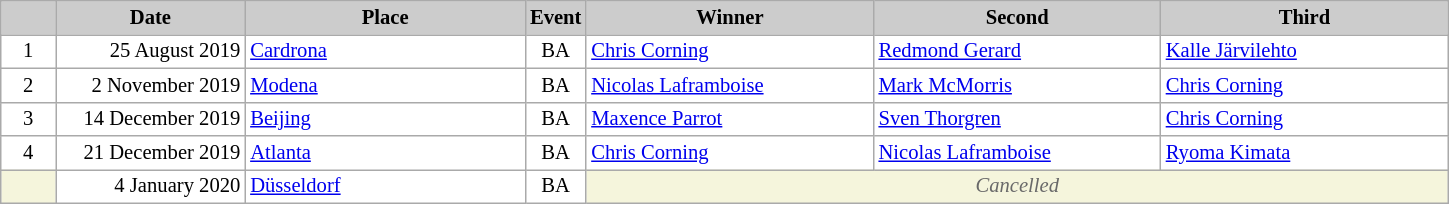<table class="wikitable plainrowheaders" style="background:#fff; font-size:86%; line-height:16px; border:grey solid 1px; border-collapse:collapse;">
<tr>
<th scope="col" style="background:#ccc; width:30px;"></th>
<th scope="col" style="background:#ccc; width:120px;">Date</th>
<th scope="col" style="background:#ccc; width:180px;">Place</th>
<th scope="col" style="background:#ccc; width:30px;">Event</th>
<th scope="col" style="background:#ccc; width:185px;">Winner</th>
<th scope="col" style="background:#ccc; width:185px;">Second</th>
<th scope="col" style="background:#ccc; width:185px;">Third</th>
</tr>
<tr>
<td align="center">1</td>
<td align="right">25 August 2019</td>
<td> <a href='#'>Cardrona</a></td>
<td align="center">BA</td>
<td> <a href='#'>Chris Corning</a></td>
<td> <a href='#'>Redmond Gerard</a></td>
<td> <a href='#'>Kalle Järvilehto</a></td>
</tr>
<tr>
<td align="center">2</td>
<td align="right">2 November 2019</td>
<td> <a href='#'>Modena</a></td>
<td align="center">BA</td>
<td> <a href='#'>Nicolas Laframboise</a></td>
<td> <a href='#'>Mark McMorris</a></td>
<td> <a href='#'>Chris Corning</a></td>
</tr>
<tr>
<td align="center">3</td>
<td align="right">14 December 2019</td>
<td> <a href='#'>Beijing</a></td>
<td align="center">BA</td>
<td> <a href='#'>Maxence Parrot</a></td>
<td> <a href='#'>Sven Thorgren</a></td>
<td> <a href='#'>Chris Corning</a></td>
</tr>
<tr>
<td align="center">4</td>
<td align="right">21 December 2019</td>
<td> <a href='#'>Atlanta</a></td>
<td align="center">BA</td>
<td> <a href='#'>Chris Corning</a></td>
<td> <a href='#'>Nicolas Laframboise</a></td>
<td> <a href='#'>Ryoma Kimata</a></td>
</tr>
<tr>
<td bgcolor="F5F5DC"></td>
<td align="right">4 January 2020</td>
<td> <a href='#'>Düsseldorf</a></td>
<td align="center">BA</td>
<td colspan=5 align=center bgcolor="F5F5DC" style=color:#696969><em>Cancelled</em></td>
</tr>
</table>
